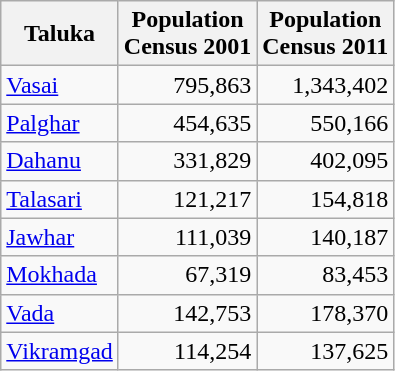<table class="sortable wikitable">
<tr>
<th>Taluka</th>
<th>Population<br>Census 2001</th>
<th>Population<br>Census 2011</th>
</tr>
<tr>
<td><a href='#'>Vasai</a></td>
<td align="right">795,863</td>
<td align="right">1,343,402</td>
</tr>
<tr>
<td><a href='#'>Palghar</a></td>
<td align="right">454,635</td>
<td align="right">550,166</td>
</tr>
<tr>
<td><a href='#'>Dahanu</a></td>
<td align="right">331,829</td>
<td align="right">402,095</td>
</tr>
<tr>
<td><a href='#'>Talasari</a></td>
<td align="right">121,217</td>
<td align="right">154,818</td>
</tr>
<tr>
<td><a href='#'>Jawhar</a></td>
<td align="right">111,039</td>
<td align="right">140,187</td>
</tr>
<tr>
<td><a href='#'>Mokhada</a></td>
<td align="right">67,319</td>
<td align="right">83,453</td>
</tr>
<tr>
<td><a href='#'>Vada</a></td>
<td align="right">142,753</td>
<td align="right">178,370</td>
</tr>
<tr>
<td><a href='#'>Vikramgad</a></td>
<td align="right">114,254</td>
<td align="right">137,625</td>
</tr>
</table>
